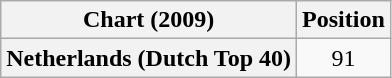<table class="wikitable plainrowheaders" style="text-align:center">
<tr>
<th scope="col">Chart (2009)</th>
<th scope="col">Position</th>
</tr>
<tr>
<th scope="row">Netherlands (Dutch Top 40)</th>
<td>91</td>
</tr>
</table>
